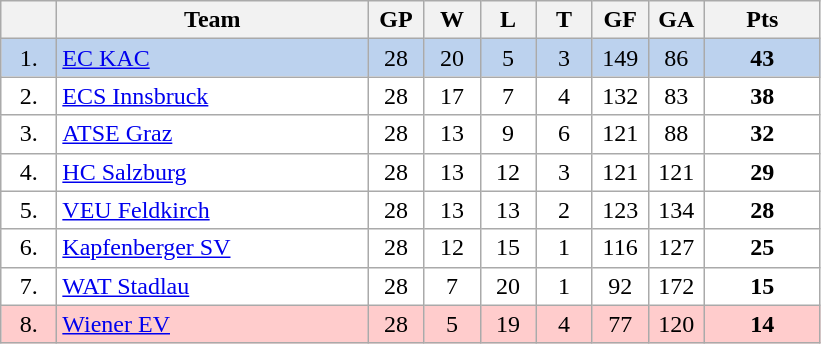<table class="wikitable">
<tr>
<th width="30"></th>
<th width="200">Team</th>
<th width="30">GP</th>
<th width="30">W</th>
<th width="30">L</th>
<th width="30">T</th>
<th width="30">GF</th>
<th width="30">GA</th>
<th width="70">Pts</th>
</tr>
<tr bgcolor="#BCD2EE" align="center">
<td>1.</td>
<td align="left"><a href='#'>EC KAC</a></td>
<td>28</td>
<td>20</td>
<td>5</td>
<td>3</td>
<td>149</td>
<td>86</td>
<td><strong>43</strong></td>
</tr>
<tr bgcolor="#FFFFFF" align="center">
<td>2.</td>
<td align="left"><a href='#'>ECS Innsbruck</a></td>
<td>28</td>
<td>17</td>
<td>7</td>
<td>4</td>
<td>132</td>
<td>83</td>
<td><strong>38</strong></td>
</tr>
<tr bgcolor="#FFFFFF" align="center">
<td>3.</td>
<td align="left"><a href='#'>ATSE Graz</a></td>
<td>28</td>
<td>13</td>
<td>9</td>
<td>6</td>
<td>121</td>
<td>88</td>
<td><strong>32</strong></td>
</tr>
<tr bgcolor="#FFFFFF" align="center">
<td>4.</td>
<td align="left"><a href='#'>HC Salzburg</a></td>
<td>28</td>
<td>13</td>
<td>12</td>
<td>3</td>
<td>121</td>
<td>121</td>
<td><strong>29</strong></td>
</tr>
<tr bgcolor="#FFFFFF" align="center">
<td>5.</td>
<td align="left"><a href='#'>VEU Feldkirch</a></td>
<td>28</td>
<td>13</td>
<td>13</td>
<td>2</td>
<td>123</td>
<td>134</td>
<td><strong>28</strong></td>
</tr>
<tr bgcolor="#FFFFFF" align="center">
<td>6.</td>
<td align="left"><a href='#'>Kapfenberger SV</a></td>
<td>28</td>
<td>12</td>
<td>15</td>
<td>1</td>
<td>116</td>
<td>127</td>
<td><strong>25</strong></td>
</tr>
<tr bgcolor="#FFFFFF" align="center">
<td>7.</td>
<td align="left"><a href='#'>WAT Stadlau</a></td>
<td>28</td>
<td>7</td>
<td>20</td>
<td>1</td>
<td>92</td>
<td>172</td>
<td><strong>15</strong></td>
</tr>
<tr bgcolor="#FFCCCC" align="center">
<td>8.</td>
<td align="left"><a href='#'>Wiener EV</a></td>
<td>28</td>
<td>5</td>
<td>19</td>
<td>4</td>
<td>77</td>
<td>120</td>
<td><strong>14</strong></td>
</tr>
</table>
